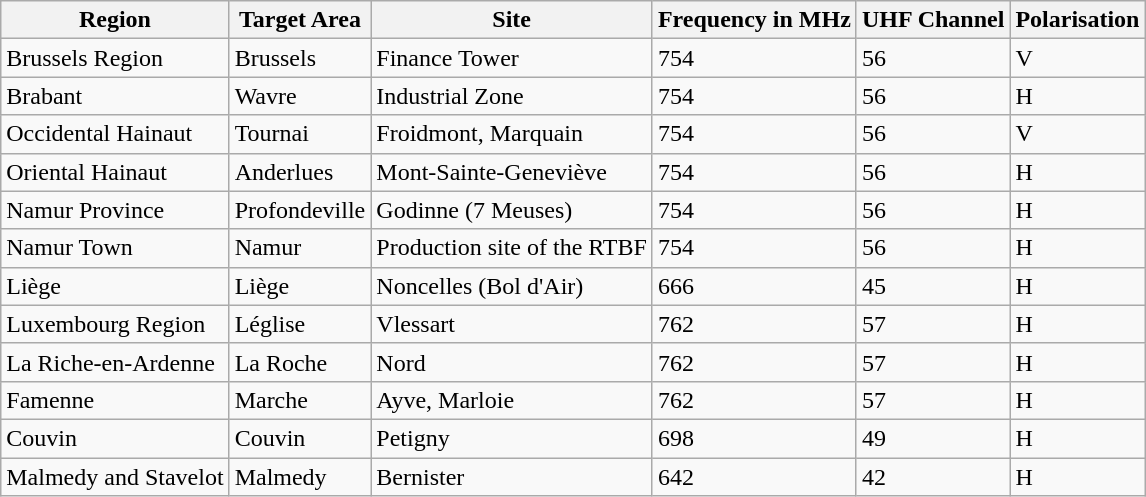<table class="wikitable sortable">
<tr>
<th><strong>Region</strong></th>
<th>Target Area</th>
<th>Site</th>
<th>Frequency in MHz</th>
<th>UHF Channel</th>
<th>Polarisation</th>
</tr>
<tr>
<td>Brussels Region</td>
<td>Brussels</td>
<td>Finance Tower</td>
<td>754</td>
<td>56</td>
<td>V</td>
</tr>
<tr>
<td>Brabant</td>
<td>Wavre</td>
<td>Industrial Zone</td>
<td>754</td>
<td>56</td>
<td>H</td>
</tr>
<tr>
<td>Occidental Hainaut</td>
<td>Tournai</td>
<td>Froidmont, Marquain</td>
<td>754</td>
<td>56</td>
<td>V</td>
</tr>
<tr>
<td>Oriental Hainaut</td>
<td>Anderlues</td>
<td>Mont-Sainte-Geneviève</td>
<td>754</td>
<td>56</td>
<td>H</td>
</tr>
<tr>
<td>Namur Province</td>
<td>Profondeville</td>
<td>Godinne (7 Meuses)</td>
<td>754</td>
<td>56</td>
<td>H</td>
</tr>
<tr>
<td>Namur Town</td>
<td>Namur</td>
<td>Production site of the RTBF</td>
<td>754</td>
<td>56</td>
<td>H</td>
</tr>
<tr>
<td>Liège</td>
<td>Liège</td>
<td>Noncelles (Bol d'Air)</td>
<td>666</td>
<td>45</td>
<td>H</td>
</tr>
<tr>
<td>Luxembourg Region</td>
<td>Léglise</td>
<td>Vlessart</td>
<td>762</td>
<td>57</td>
<td>H</td>
</tr>
<tr>
<td>La Riche-en-Ardenne</td>
<td>La Roche</td>
<td>Nord</td>
<td>762</td>
<td>57</td>
<td>H</td>
</tr>
<tr>
<td>Famenne</td>
<td>Marche</td>
<td>Ayve, Marloie</td>
<td>762</td>
<td>57</td>
<td>H</td>
</tr>
<tr>
<td>Couvin</td>
<td>Couvin</td>
<td>Petigny</td>
<td>698</td>
<td>49</td>
<td>H</td>
</tr>
<tr>
<td>Malmedy and Stavelot</td>
<td>Malmedy</td>
<td>Bernister</td>
<td>642</td>
<td>42</td>
<td>H</td>
</tr>
</table>
